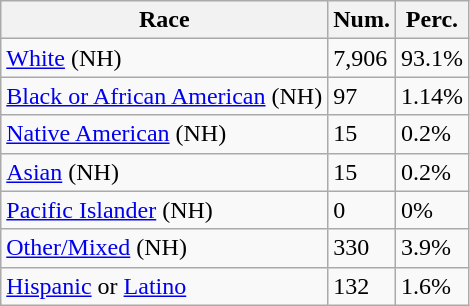<table class="wikitable">
<tr>
<th>Race</th>
<th>Num.</th>
<th>Perc.</th>
</tr>
<tr>
<td><a href='#'>White</a> (NH)</td>
<td>7,906</td>
<td>93.1%</td>
</tr>
<tr>
<td><a href='#'>Black or African American</a> (NH)</td>
<td>97</td>
<td>1.14%</td>
</tr>
<tr>
<td><a href='#'>Native American</a> (NH)</td>
<td>15</td>
<td>0.2%</td>
</tr>
<tr>
<td><a href='#'>Asian</a> (NH)</td>
<td>15</td>
<td>0.2%</td>
</tr>
<tr>
<td><a href='#'>Pacific Islander</a> (NH)</td>
<td>0</td>
<td>0%</td>
</tr>
<tr>
<td><a href='#'>Other/Mixed</a> (NH)</td>
<td>330</td>
<td>3.9%</td>
</tr>
<tr>
<td><a href='#'>Hispanic</a> or <a href='#'>Latino</a></td>
<td>132</td>
<td>1.6%</td>
</tr>
</table>
